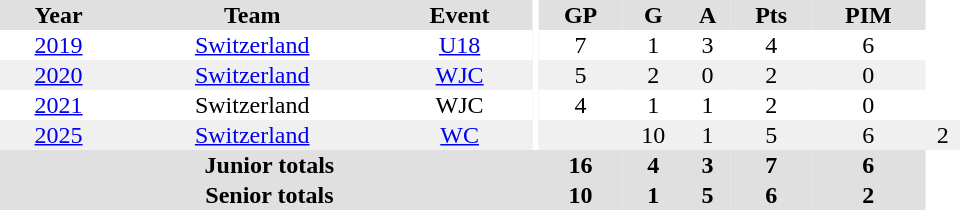<table border="0" cellpadding="1" cellspacing="0" ID="Table3" style="text-align:center; width:40em">
<tr bgcolor="#e0e0e0">
<th>Year</th>
<th>Team</th>
<th>Event</th>
<th rowspan="102" bgcolor="#ffffff"></th>
<th>GP</th>
<th>G</th>
<th>A</th>
<th>Pts</th>
<th>PIM</th>
</tr>
<tr>
<td><a href='#'>2019</a></td>
<td><a href='#'>Switzerland</a></td>
<td><a href='#'>U18</a></td>
<td>7</td>
<td>1</td>
<td>3</td>
<td>4</td>
<td>6</td>
</tr>
<tr bgcolor="#f0f0f0">
<td><a href='#'>2020</a></td>
<td><a href='#'>Switzerland</a></td>
<td><a href='#'>WJC</a></td>
<td>5</td>
<td>2</td>
<td>0</td>
<td>2</td>
<td>0</td>
</tr>
<tr>
<td><a href='#'>2021</a></td>
<td>Switzerland</td>
<td>WJC</td>
<td>4</td>
<td>1</td>
<td>1</td>
<td>2</td>
<td>0</td>
</tr>
<tr bgcolor="#f0f0f0">
<td><a href='#'>2025</a></td>
<td><a href='#'>Switzerland</a></td>
<td><a href='#'>WC</a></td>
<td></td>
<td>10</td>
<td>1</td>
<td>5</td>
<td>6</td>
<td>2</td>
</tr>
<tr bgcolor="#e0e0e0">
<th colspan="4">Junior totals</th>
<th>16</th>
<th>4</th>
<th>3</th>
<th>7</th>
<th>6</th>
</tr>
<tr bgcolor="#e0e0e0">
<th colspan="4">Senior totals</th>
<th>10</th>
<th>1</th>
<th>5</th>
<th>6</th>
<th>2</th>
</tr>
</table>
